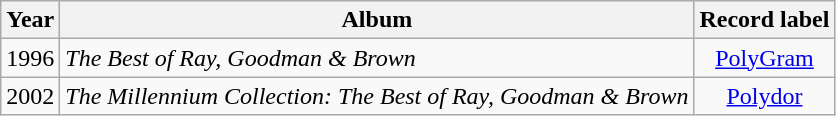<table class="wikitable" style="text-align:center;">
<tr>
<th>Year</th>
<th>Album</th>
<th>Record label</th>
</tr>
<tr>
<td>1996</td>
<td style="text-align:left;"><em>The Best of Ray, Goodman & Brown</em></td>
<td><a href='#'>PolyGram</a></td>
</tr>
<tr>
<td>2002</td>
<td style="text-align:left;"><em>The Millennium Collection: The Best of Ray, Goodman & Brown</em></td>
<td><a href='#'>Polydor</a></td>
</tr>
</table>
